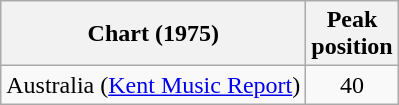<table class="wikitable">
<tr>
<th>Chart (1975)</th>
<th>Peak<br>position</th>
</tr>
<tr>
<td>Australia (<a href='#'>Kent Music Report</a>)</td>
<td align="center">40</td>
</tr>
</table>
